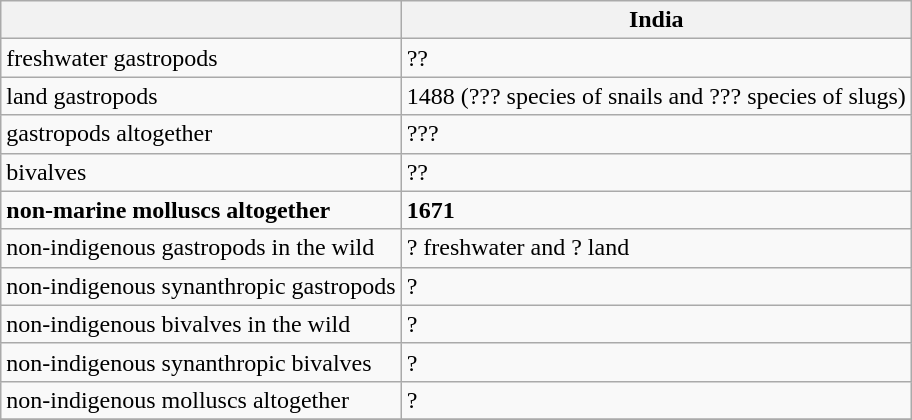<table class="wikitable">
<tr>
<th></th>
<th>India</th>
</tr>
<tr>
<td>freshwater gastropods</td>
<td>??</td>
</tr>
<tr>
<td>land gastropods</td>
<td>1488 (??? species of snails and ??? species of slugs)</td>
</tr>
<tr>
<td>gastropods altogether</td>
<td>???</td>
</tr>
<tr>
<td>bivalves</td>
<td>??</td>
</tr>
<tr>
<td><strong>non-marine molluscs altogether</strong></td>
<td><strong>1671</strong></td>
</tr>
<tr>
<td>non-indigenous gastropods in the wild</td>
<td>? freshwater and ? land</td>
</tr>
<tr>
<td>non-indigenous synanthropic gastropods</td>
<td>?</td>
</tr>
<tr>
<td>non-indigenous bivalves in the wild</td>
<td>?</td>
</tr>
<tr>
<td>non-indigenous synanthropic bivalves</td>
<td>?</td>
</tr>
<tr>
<td>non-indigenous molluscs altogether</td>
<td>?</td>
</tr>
<tr>
</tr>
</table>
